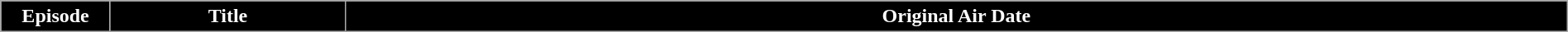<table class="wikitable plainrowheaders" style="width:100%; margin:auto;">
<tr>
<th scope="col" style="background-color: #000000; color: white; width: 7%">Episode</th>
<th scope="col" style="background-color: #000000; color: white; width: 15%">Title</th>
<th scope="col" style="background-color: #000000; color: white; width:12em;">Original Air Date<br>













</th>
</tr>
</table>
